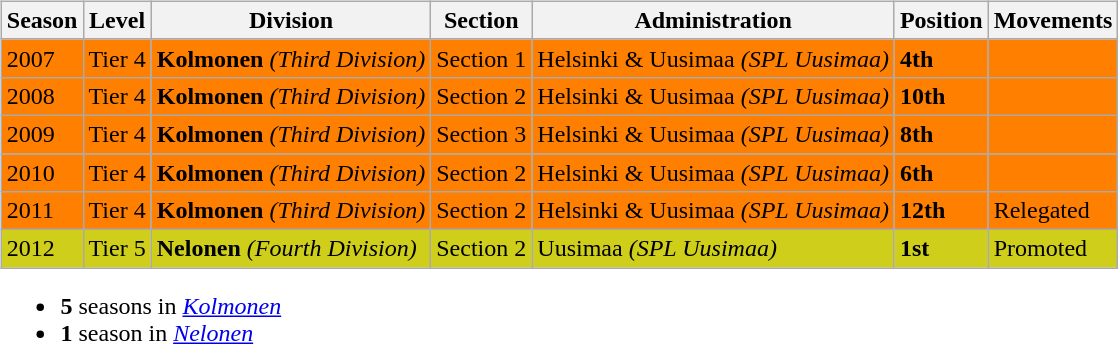<table>
<tr>
<td valign="top" width=0%><br><table class="wikitable">
<tr style="background:#f0f6fa;">
<th><strong>Season</strong></th>
<th><strong>Level</strong></th>
<th><strong>Division</strong></th>
<th><strong>Section</strong></th>
<th><strong>Administration</strong></th>
<th><strong>Position</strong></th>
<th><strong>Movements</strong></th>
</tr>
<tr>
<td style="background:#FF7F00;">2007</td>
<td style="background:#FF7F00;">Tier 4</td>
<td style="background:#FF7F00;"><strong>Kolmonen</strong> <em>(Third Division)</em></td>
<td style="background:#FF7F00;">Section 1</td>
<td style="background:#FF7F00;">Helsinki & Uusimaa <em>(SPL Uusimaa)</em></td>
<td style="background:#FF7F00;"><strong>4th</strong></td>
<td style="background:#FF7F00;"></td>
</tr>
<tr>
<td style="background:#FF7F00;">2008</td>
<td style="background:#FF7F00;">Tier 4</td>
<td style="background:#FF7F00;"><strong>Kolmonen</strong> <em>(Third Division)</em></td>
<td style="background:#FF7F00;">Section 2</td>
<td style="background:#FF7F00;">Helsinki & Uusimaa <em>(SPL Uusimaa)</em></td>
<td style="background:#FF7F00;"><strong>10th</strong></td>
<td style="background:#FF7F00;"></td>
</tr>
<tr>
<td style="background:#FF7F00;">2009</td>
<td style="background:#FF7F00;">Tier 4</td>
<td style="background:#FF7F00;"><strong>Kolmonen</strong> <em>(Third Division)</em></td>
<td style="background:#FF7F00;">Section 3</td>
<td style="background:#FF7F00;">Helsinki & Uusimaa <em>(SPL Uusimaa)</em></td>
<td style="background:#FF7F00;"><strong>8th</strong></td>
<td style="background:#FF7F00;"></td>
</tr>
<tr>
<td style="background:#FF7F00;">2010</td>
<td style="background:#FF7F00;">Tier 4</td>
<td style="background:#FF7F00;"><strong>Kolmonen</strong> <em>(Third Division)</em></td>
<td style="background:#FF7F00;">Section 2</td>
<td style="background:#FF7F00;">Helsinki & Uusimaa <em>(SPL Uusimaa)</em></td>
<td style="background:#FF7F00;"><strong>6th</strong></td>
<td style="background:#FF7F00;"></td>
</tr>
<tr>
<td style="background:#FF7F00;">2011</td>
<td style="background:#FF7F00;">Tier 4</td>
<td style="background:#FF7F00;"><strong>Kolmonen</strong> <em>(Third Division)</em></td>
<td style="background:#FF7F00;">Section 2</td>
<td style="background:#FF7F00;">Helsinki & Uusimaa <em>(SPL Uusimaa)</em></td>
<td style="background:#FF7F00;"><strong>12th</strong></td>
<td style="background:#FF7F00;">Relegated</td>
</tr>
<tr>
<td style="background:#CECE1B;">2012</td>
<td style="background:#CECE1B;">Tier 5</td>
<td style="background:#CECE1B;"><strong>Nelonen</strong> <em>(Fourth Division)</em></td>
<td style="background:#CECE1B;">Section 2</td>
<td style="background:#CECE1B;">Uusimaa <em>(SPL Uusimaa)</em></td>
<td style="background:#CECE1B;"><strong>1st</strong></td>
<td style="background:#CECE1B;">Promoted</td>
</tr>
</table>
<ul><li><strong>5</strong> seasons in <em><a href='#'>Kolmonen</a></em></li><li><strong>1</strong> season in <em><a href='#'>Nelonen</a></em></li></ul></td>
</tr>
</table>
